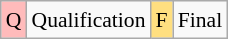<table class="wikitable" style="margin:0.5em auto; font-size:90%; line-height:1.25em;">
<tr>
<td bgcolor="#FFBBBB" align=center>Q</td>
<td>Qualification</td>
<td bgcolor="#FFDF80" align=center>F</td>
<td>Final</td>
</tr>
</table>
